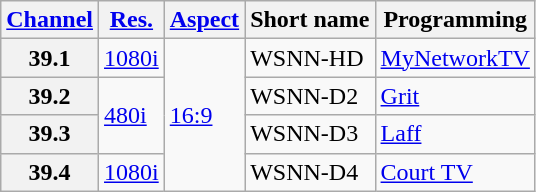<table class="wikitable">
<tr>
<th><a href='#'>Channel</a></th>
<th><a href='#'>Res.</a></th>
<th><a href='#'>Aspect</a></th>
<th>Short name</th>
<th>Programming</th>
</tr>
<tr>
<th scope = "col">39.1</th>
<td><a href='#'>1080i</a></td>
<td rowspan="4"><a href='#'>16:9</a></td>
<td>WSNN-HD</td>
<td><a href='#'>MyNetworkTV</a></td>
</tr>
<tr>
<th scope = "col">39.2</th>
<td rowspan=2><a href='#'>480i</a></td>
<td>WSNN-D2</td>
<td><a href='#'>Grit</a></td>
</tr>
<tr>
<th scope = "col">39.3</th>
<td>WSNN-D3</td>
<td><a href='#'>Laff</a></td>
</tr>
<tr>
<th scope = "col">39.4</th>
<td><a href='#'>1080i</a></td>
<td>WSNN-D4</td>
<td><a href='#'>Court TV</a></td>
</tr>
</table>
